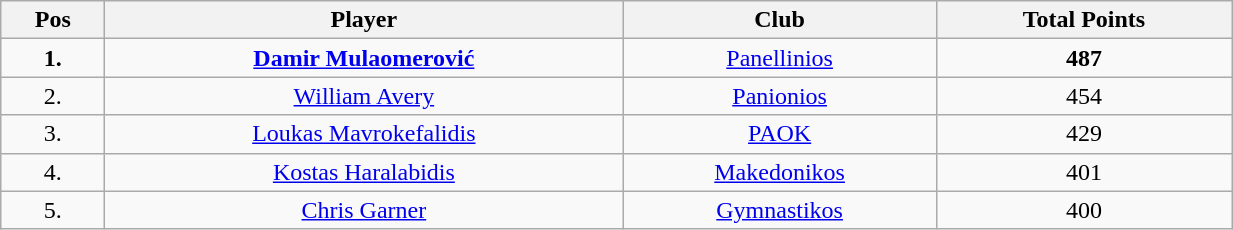<table class="wikitable" style="text-align: center;" width="65%">
<tr>
<th>Pos</th>
<th>Player</th>
<th>Club</th>
<th>Total Points</th>
</tr>
<tr>
<td align="center"><strong>1.</strong></td>
<td> <strong><a href='#'>Damir Mulaomerović</a></strong></td>
<td><a href='#'>Panellinios</a></td>
<td align="center"><strong>487</strong></td>
</tr>
<tr>
<td align="center">2.</td>
<td> <a href='#'>William Avery</a></td>
<td><a href='#'>Panionios</a></td>
<td align="center">454</td>
</tr>
<tr>
<td align="center">3.</td>
<td> <a href='#'>Loukas Mavrokefalidis</a></td>
<td><a href='#'>PAOK</a></td>
<td align="center">429</td>
</tr>
<tr>
<td align="center">4.</td>
<td> <a href='#'>Kostas Haralabidis</a></td>
<td><a href='#'>Makedonikos</a></td>
<td align="center">401</td>
</tr>
<tr>
<td align="center">5.</td>
<td> <a href='#'>Chris Garner</a></td>
<td><a href='#'>Gymnastikos</a></td>
<td align="center">400</td>
</tr>
</table>
